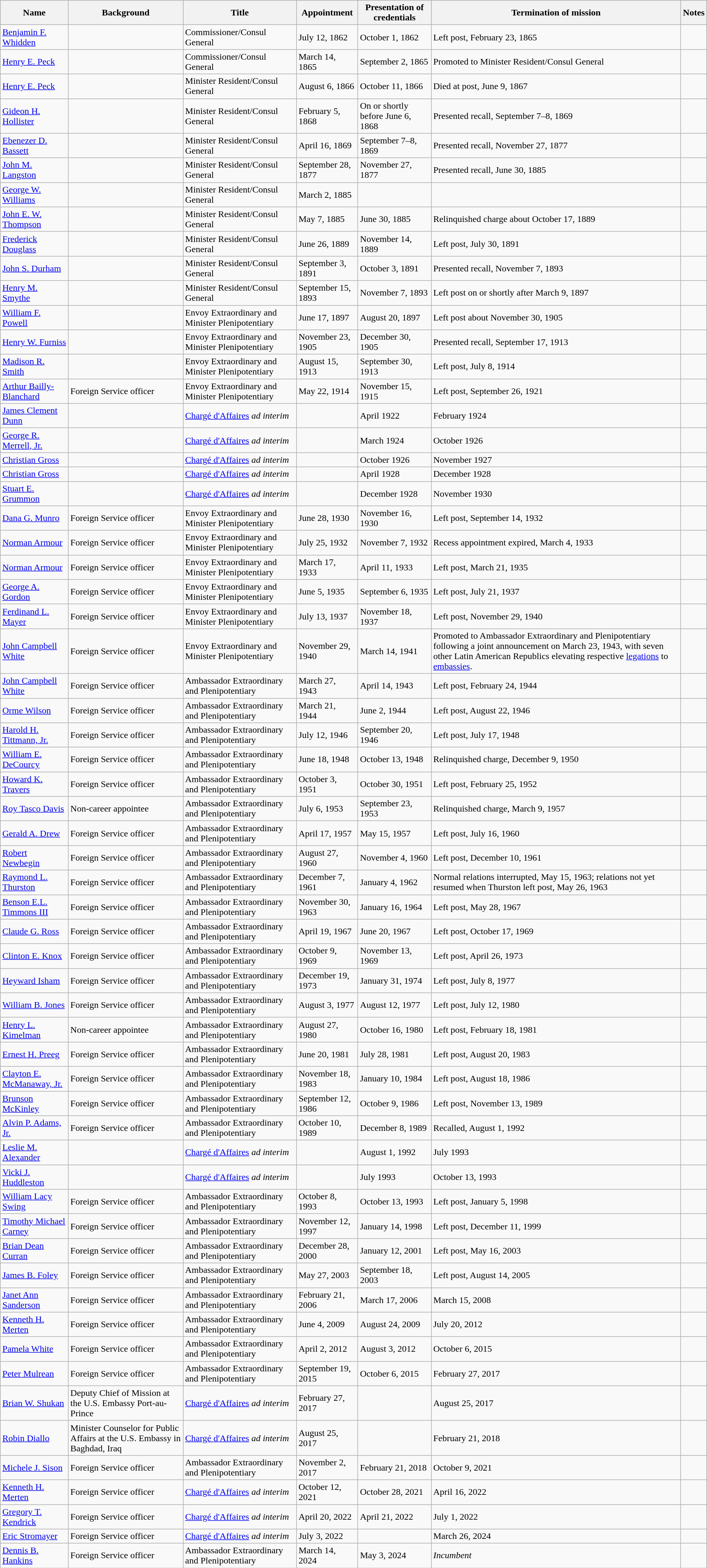<table class="wikitable">
<tr>
<th>Name</th>
<th>Background</th>
<th>Title</th>
<th>Appointment</th>
<th>Presentation of credentials</th>
<th>Termination of mission</th>
<th>Notes</th>
</tr>
<tr>
<td><a href='#'>Benjamin F. Whidden</a></td>
<td></td>
<td>Commissioner/Consul General</td>
<td>July 12, 1862</td>
<td>October 1, 1862</td>
<td>Left post, February 23, 1865</td>
<td></td>
</tr>
<tr>
<td><a href='#'>Henry E. Peck</a></td>
<td></td>
<td>Commissioner/Consul General</td>
<td>March 14, 1865</td>
<td>September 2, 1865</td>
<td>Promoted to Minister Resident/Consul General</td>
<td></td>
</tr>
<tr>
<td><a href='#'>Henry E. Peck</a></td>
<td></td>
<td>Minister Resident/Consul General</td>
<td>August 6, 1866</td>
<td>October 11, 1866</td>
<td>Died at post, June 9, 1867</td>
<td></td>
</tr>
<tr>
<td><a href='#'>Gideon H. Hollister</a></td>
<td></td>
<td>Minister Resident/Consul General</td>
<td>February 5, 1868</td>
<td>On or shortly before June 6, 1868</td>
<td>Presented recall, September 7–8, 1869</td>
<td></td>
</tr>
<tr>
<td><a href='#'>Ebenezer D. Bassett</a></td>
<td></td>
<td>Minister Resident/Consul General</td>
<td>April 16, 1869</td>
<td>September 7–8, 1869</td>
<td>Presented recall, November 27, 1877</td>
<td></td>
</tr>
<tr>
<td><a href='#'>John M. Langston</a></td>
<td></td>
<td>Minister Resident/Consul General</td>
<td>September 28, 1877</td>
<td>November 27, 1877</td>
<td>Presented recall, June 30, 1885</td>
<td></td>
</tr>
<tr>
<td><a href='#'>George W. Williams</a></td>
<td></td>
<td>Minister Resident/Consul General</td>
<td>March 2, 1885</td>
<td></td>
<td></td>
<td></td>
</tr>
<tr>
<td><a href='#'>John E. W. Thompson</a></td>
<td></td>
<td>Minister Resident/Consul General</td>
<td>May 7, 1885</td>
<td>June 30, 1885</td>
<td>Relinquished charge about October 17, 1889</td>
<td></td>
</tr>
<tr>
<td><a href='#'>Frederick Douglass</a></td>
<td></td>
<td>Minister Resident/Consul General</td>
<td>June 26, 1889</td>
<td>November 14, 1889</td>
<td>Left post, July 30, 1891</td>
<td></td>
</tr>
<tr>
<td><a href='#'>John S. Durham</a></td>
<td></td>
<td>Minister Resident/Consul General</td>
<td>September 3, 1891</td>
<td>October 3, 1891</td>
<td>Presented recall, November 7, 1893</td>
<td></td>
</tr>
<tr>
<td><a href='#'>Henry M. Smythe</a></td>
<td></td>
<td>Minister Resident/Consul General</td>
<td>September 15, 1893</td>
<td>November 7, 1893</td>
<td>Left post on or shortly after March 9, 1897</td>
<td></td>
</tr>
<tr>
<td><a href='#'>William F. Powell</a></td>
<td></td>
<td>Envoy Extraordinary and Minister Plenipotentiary</td>
<td>June 17, 1897</td>
<td>August 20, 1897</td>
<td>Left post about November 30, 1905</td>
<td></td>
</tr>
<tr>
<td><a href='#'>Henry W. Furniss</a></td>
<td></td>
<td>Envoy Extraordinary and Minister Plenipotentiary</td>
<td>November 23, 1905</td>
<td>December 30, 1905</td>
<td>Presented recall, September 17, 1913</td>
<td></td>
</tr>
<tr>
<td><a href='#'>Madison R. Smith</a></td>
<td></td>
<td>Envoy Extraordinary and Minister Plenipotentiary</td>
<td>August 15, 1913</td>
<td>September 30, 1913</td>
<td>Left post, July 8, 1914</td>
<td></td>
</tr>
<tr>
<td><a href='#'>Arthur Bailly-Blanchard</a></td>
<td>Foreign Service officer</td>
<td>Envoy Extraordinary and Minister Plenipotentiary</td>
<td>May 22, 1914</td>
<td>November 15, 1915</td>
<td>Left post, September 26, 1921</td>
<td></td>
</tr>
<tr>
<td><a href='#'>James Clement Dunn</a></td>
<td></td>
<td><a href='#'>Chargé d'Affaires</a> <em>ad interim</em></td>
<td></td>
<td>April 1922</td>
<td>February 1924</td>
<td></td>
</tr>
<tr>
<td><a href='#'>George R. Merrell, Jr.</a></td>
<td></td>
<td><a href='#'>Chargé d'Affaires</a> <em>ad interim</em></td>
<td></td>
<td>March 1924</td>
<td>October 1926</td>
<td></td>
</tr>
<tr>
<td><a href='#'>Christian Gross</a></td>
<td></td>
<td><a href='#'>Chargé d'Affaires</a> <em>ad interim</em></td>
<td></td>
<td>October 1926</td>
<td>November 1927</td>
<td></td>
</tr>
<tr>
<td><a href='#'>Christian Gross</a></td>
<td></td>
<td><a href='#'>Chargé d'Affaires</a> <em>ad interim</em></td>
<td></td>
<td>April 1928</td>
<td>December 1928</td>
<td></td>
</tr>
<tr>
<td><a href='#'>Stuart E. Grummon</a></td>
<td></td>
<td><a href='#'>Chargé d'Affaires</a> <em>ad interim</em></td>
<td></td>
<td>December 1928</td>
<td>November 1930</td>
<td></td>
</tr>
<tr>
<td><a href='#'>Dana G. Munro</a></td>
<td>Foreign Service officer</td>
<td>Envoy Extraordinary and Minister Plenipotentiary</td>
<td>June 28, 1930</td>
<td>November 16, 1930</td>
<td>Left post, September 14, 1932</td>
<td></td>
</tr>
<tr>
<td><a href='#'>Norman Armour</a></td>
<td>Foreign Service officer</td>
<td>Envoy Extraordinary and Minister Plenipotentiary</td>
<td>July 25, 1932</td>
<td>November 7, 1932</td>
<td>Recess appointment expired, March 4, 1933</td>
<td></td>
</tr>
<tr>
<td><a href='#'>Norman Armour</a></td>
<td>Foreign Service officer</td>
<td>Envoy Extraordinary and Minister Plenipotentiary</td>
<td>March 17, 1933</td>
<td>April 11, 1933</td>
<td>Left post, March 21, 1935</td>
<td></td>
</tr>
<tr>
<td><a href='#'>George A. Gordon</a></td>
<td>Foreign Service officer</td>
<td>Envoy Extraordinary and Minister Plenipotentiary</td>
<td>June 5, 1935</td>
<td>September 6, 1935</td>
<td>Left post, July 21, 1937</td>
<td></td>
</tr>
<tr>
<td><a href='#'>Ferdinand L. Mayer</a></td>
<td>Foreign Service officer</td>
<td>Envoy Extraordinary and Minister Plenipotentiary</td>
<td>July 13, 1937</td>
<td>November 18, 1937</td>
<td>Left post, November 29, 1940</td>
<td></td>
</tr>
<tr>
<td><a href='#'>John Campbell White</a></td>
<td>Foreign Service officer</td>
<td>Envoy Extraordinary and Minister Plenipotentiary</td>
<td>November 29, 1940</td>
<td>March 14, 1941</td>
<td>Promoted to Ambassador Extraordinary and Plenipotentiary following a joint announcement on March 23, 1943, with seven other Latin American Republics elevating respective <a href='#'>legations</a> to <a href='#'>embassies</a>.</td>
<td></td>
</tr>
<tr>
<td><a href='#'>John Campbell White</a></td>
<td>Foreign Service officer</td>
<td>Ambassador Extraordinary and Plenipotentiary</td>
<td>March 27, 1943</td>
<td>April 14, 1943</td>
<td>Left post, February 24, 1944</td>
<td></td>
</tr>
<tr>
<td><a href='#'>Orme Wilson</a></td>
<td>Foreign Service officer</td>
<td>Ambassador Extraordinary and Plenipotentiary</td>
<td>March 21, 1944</td>
<td>June 2, 1944</td>
<td>Left post, August 22, 1946</td>
<td></td>
</tr>
<tr>
<td><a href='#'>Harold H. Tittmann, Jr.</a></td>
<td>Foreign Service officer</td>
<td>Ambassador Extraordinary and Plenipotentiary</td>
<td>July 12, 1946</td>
<td>September 20, 1946</td>
<td>Left post, July 17, 1948</td>
<td></td>
</tr>
<tr>
<td><a href='#'>William E. DeCourcy</a></td>
<td>Foreign Service officer</td>
<td>Ambassador Extraordinary and Plenipotentiary</td>
<td>June 18, 1948</td>
<td>October 13, 1948</td>
<td>Relinquished charge, December 9, 1950</td>
<td></td>
</tr>
<tr>
<td><a href='#'>Howard K. Travers</a></td>
<td>Foreign Service officer</td>
<td>Ambassador Extraordinary and Plenipotentiary</td>
<td>October 3, 1951</td>
<td>October 30, 1951</td>
<td>Left post, February 25, 1952</td>
<td></td>
</tr>
<tr>
<td><a href='#'>Roy Tasco Davis</a></td>
<td>Non-career appointee</td>
<td>Ambassador Extraordinary and Plenipotentiary</td>
<td>July 6, 1953</td>
<td>September 23, 1953</td>
<td>Relinquished charge, March 9, 1957</td>
<td></td>
</tr>
<tr>
<td><a href='#'>Gerald A. Drew</a></td>
<td>Foreign Service officer</td>
<td>Ambassador Extraordinary and Plenipotentiary</td>
<td>April 17, 1957</td>
<td>May 15, 1957</td>
<td>Left post, July 16, 1960</td>
<td></td>
</tr>
<tr>
<td><a href='#'>Robert Newbegin</a></td>
<td>Foreign Service officer</td>
<td>Ambassador Extraordinary and Plenipotentiary</td>
<td>August 27, 1960</td>
<td>November 4, 1960</td>
<td>Left post, December 10, 1961</td>
<td></td>
</tr>
<tr>
<td><a href='#'>Raymond L. Thurston</a></td>
<td>Foreign Service officer</td>
<td>Ambassador Extraordinary and Plenipotentiary</td>
<td>December 7, 1961</td>
<td>January 4, 1962</td>
<td>Normal relations interrupted, May 15, 1963; relations not yet resumed when Thurston left post, May 26, 1963</td>
<td></td>
</tr>
<tr>
<td><a href='#'>Benson E.L. Timmons III</a></td>
<td>Foreign Service officer</td>
<td>Ambassador Extraordinary and Plenipotentiary</td>
<td>November 30, 1963</td>
<td>January 16, 1964</td>
<td>Left post, May 28, 1967</td>
<td></td>
</tr>
<tr>
<td><a href='#'>Claude G. Ross</a></td>
<td>Foreign Service officer</td>
<td>Ambassador Extraordinary and Plenipotentiary</td>
<td>April 19, 1967</td>
<td>June 20, 1967</td>
<td>Left post, October 17, 1969</td>
<td></td>
</tr>
<tr>
<td><a href='#'>Clinton E. Knox</a></td>
<td>Foreign Service officer</td>
<td>Ambassador Extraordinary and Plenipotentiary</td>
<td>October 9, 1969</td>
<td>November 13, 1969</td>
<td>Left post, April 26, 1973</td>
<td></td>
</tr>
<tr>
<td><a href='#'>Heyward Isham</a></td>
<td>Foreign Service officer</td>
<td>Ambassador Extraordinary and Plenipotentiary</td>
<td>December 19, 1973</td>
<td>January 31, 1974</td>
<td>Left post, July 8, 1977</td>
<td></td>
</tr>
<tr>
<td><a href='#'>William B. Jones</a></td>
<td>Foreign Service officer</td>
<td>Ambassador Extraordinary and Plenipotentiary</td>
<td>August 3, 1977</td>
<td>August 12, 1977</td>
<td>Left post, July 12, 1980</td>
<td></td>
</tr>
<tr>
<td><a href='#'>Henry L. Kimelman</a></td>
<td>Non-career appointee</td>
<td>Ambassador Extraordinary and Plenipotentiary</td>
<td>August 27, 1980</td>
<td>October 16, 1980</td>
<td>Left post, February 18, 1981</td>
<td></td>
</tr>
<tr>
<td><a href='#'>Ernest H. Preeg</a></td>
<td>Foreign Service officer</td>
<td>Ambassador Extraordinary and Plenipotentiary</td>
<td>June 20, 1981</td>
<td>July 28, 1981</td>
<td>Left post, August 20, 1983</td>
<td></td>
</tr>
<tr>
<td><a href='#'>Clayton E. McManaway, Jr.</a></td>
<td>Foreign Service officer</td>
<td>Ambassador Extraordinary and Plenipotentiary</td>
<td>November 18, 1983</td>
<td>January 10, 1984</td>
<td>Left post, August 18, 1986</td>
<td></td>
</tr>
<tr>
<td><a href='#'>Brunson McKinley</a></td>
<td>Foreign Service officer</td>
<td>Ambassador Extraordinary and Plenipotentiary</td>
<td>September 12, 1986</td>
<td>October 9, 1986</td>
<td>Left post, November 13, 1989</td>
<td></td>
</tr>
<tr>
<td><a href='#'>Alvin P. Adams, Jr.</a></td>
<td>Foreign Service officer</td>
<td>Ambassador Extraordinary and Plenipotentiary</td>
<td>October 10, 1989</td>
<td>December 8, 1989</td>
<td>Recalled, August 1, 1992</td>
<td></td>
</tr>
<tr>
<td><a href='#'>Leslie M. Alexander</a></td>
<td></td>
<td><a href='#'>Chargé d'Affaires</a> <em>ad interim</em></td>
<td></td>
<td>August 1,  1992</td>
<td>July 1993</td>
<td></td>
</tr>
<tr>
<td><a href='#'>Vicki J. Huddleston</a></td>
<td></td>
<td><a href='#'>Chargé d'Affaires</a> <em>ad interim</em></td>
<td></td>
<td>July 1993</td>
<td>October 13, 1993</td>
<td></td>
</tr>
<tr>
<td><a href='#'>William Lacy Swing</a></td>
<td>Foreign Service officer</td>
<td>Ambassador Extraordinary and Plenipotentiary</td>
<td>October 8, 1993</td>
<td>October 13, 1993</td>
<td>Left post, January 5, 1998</td>
<td></td>
</tr>
<tr>
<td><a href='#'>Timothy Michael Carney</a></td>
<td>Foreign Service officer</td>
<td>Ambassador Extraordinary and Plenipotentiary</td>
<td>November 12, 1997</td>
<td>January 14, 1998</td>
<td>Left post, December 11, 1999</td>
<td></td>
</tr>
<tr>
<td><a href='#'>Brian Dean Curran</a></td>
<td>Foreign Service officer</td>
<td>Ambassador Extraordinary and Plenipotentiary</td>
<td>December 28, 2000</td>
<td>January 12, 2001</td>
<td>Left post, May 16, 2003</td>
<td></td>
</tr>
<tr>
<td><a href='#'>James B. Foley</a></td>
<td>Foreign Service officer</td>
<td>Ambassador Extraordinary and Plenipotentiary</td>
<td>May 27, 2003</td>
<td>September 18, 2003</td>
<td>Left post, August 14, 2005</td>
<td></td>
</tr>
<tr>
<td><a href='#'>Janet Ann Sanderson</a></td>
<td>Foreign Service officer</td>
<td>Ambassador Extraordinary and Plenipotentiary</td>
<td>February 21, 2006</td>
<td>March 17, 2006</td>
<td>March 15, 2008</td>
<td></td>
</tr>
<tr>
<td><a href='#'>Kenneth H. Merten</a></td>
<td>Foreign Service officer</td>
<td>Ambassador Extraordinary and Plenipotentiary</td>
<td>June 4, 2009</td>
<td>August 24, 2009</td>
<td>July 20, 2012</td>
<td></td>
</tr>
<tr>
<td><a href='#'>Pamela White</a></td>
<td>Foreign Service officer</td>
<td>Ambassador Extraordinary and Plenipotentiary</td>
<td>April 2, 2012</td>
<td>August 3, 2012</td>
<td>October 6, 2015</td>
<td></td>
</tr>
<tr>
<td><a href='#'>Peter Mulrean</a></td>
<td>Foreign Service officer</td>
<td>Ambassador Extraordinary and Plenipotentiary</td>
<td>September 19, 2015</td>
<td>October 6, 2015</td>
<td>February 27, 2017</td>
<td></td>
</tr>
<tr>
<td><a href='#'>Brian W. Shukan</a></td>
<td>Deputy Chief of Mission at the U.S. Embassy Port-au-Prince</td>
<td><a href='#'>Chargé d'Affaires</a> <em>ad interim</em></td>
<td>February 27, 2017</td>
<td></td>
<td>August 25, 2017</td>
<td></td>
</tr>
<tr>
<td><a href='#'>Robin Diallo</a></td>
<td>Minister Counselor for Public Affairs at the U.S. Embassy in Baghdad, Iraq</td>
<td><a href='#'>Chargé d'Affaires</a> <em>ad interim</em></td>
<td>August 25, 2017</td>
<td></td>
<td>February 21, 2018</td>
<td></td>
</tr>
<tr>
<td><a href='#'>Michele J. Sison</a></td>
<td>Foreign Service officer</td>
<td>Ambassador Extraordinary and Plenipotentiary</td>
<td>November 2, 2017</td>
<td>February 21, 2018</td>
<td>October 9, 2021</td>
<td></td>
</tr>
<tr>
<td><a href='#'>Kenneth H. Merten</a></td>
<td>Foreign Service officer</td>
<td><a href='#'>Chargé d'Affaires</a> <em>ad interim</em></td>
<td>October 12, 2021</td>
<td>October 28, 2021</td>
<td>April 16, 2022</td>
<td></td>
</tr>
<tr>
<td><a href='#'>Gregory T. Kendrick</a></td>
<td>Foreign Service officer</td>
<td><a href='#'>Chargé d'Affaires</a> <em>ad interim</em></td>
<td>April 20, 2022</td>
<td>April 21, 2022</td>
<td>July 1, 2022</td>
<td></td>
</tr>
<tr>
<td><a href='#'>Eric Stromayer</a></td>
<td>Foreign Service officer</td>
<td><a href='#'>Chargé d'Affaires</a> <em>ad interim</em></td>
<td>July 3, 2022</td>
<td></td>
<td>March 26, 2024</td>
<td></td>
</tr>
<tr>
<td><a href='#'>Dennis B. Hankins</a></td>
<td>Foreign Service officer</td>
<td>Ambassador Extraordinary and Plenipotentiary</td>
<td>March 14, 2024</td>
<td>May 3, 2024</td>
<td><em>Incumbent</em></td>
<td></td>
</tr>
</table>
